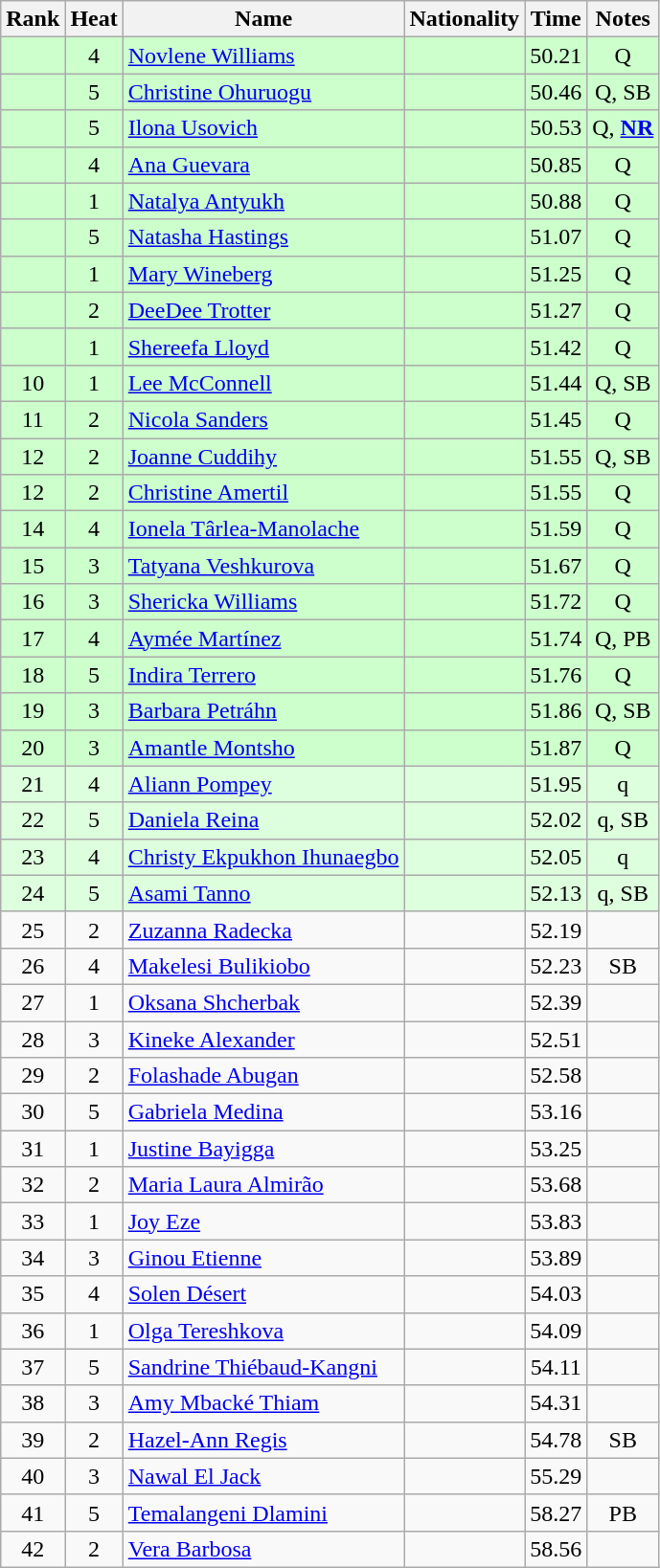<table class="wikitable sortable" style="text-align:center">
<tr>
<th>Rank</th>
<th>Heat</th>
<th>Name</th>
<th>Nationality</th>
<th>Time</th>
<th>Notes</th>
</tr>
<tr bgcolor=ccffcc>
<td></td>
<td>4</td>
<td align=left><a href='#'>Novlene Williams</a></td>
<td align=left></td>
<td>50.21</td>
<td>Q</td>
</tr>
<tr bgcolor=ccffcc>
<td></td>
<td>5</td>
<td align=left><a href='#'>Christine Ohuruogu</a></td>
<td align=left></td>
<td>50.46</td>
<td>Q, SB</td>
</tr>
<tr bgcolor=ccffcc>
<td></td>
<td>5</td>
<td align=left><a href='#'>Ilona Usovich</a></td>
<td align=left></td>
<td>50.53</td>
<td>Q, <strong><a href='#'>NR</a></strong></td>
</tr>
<tr bgcolor=ccffcc>
<td></td>
<td>4</td>
<td align=left><a href='#'>Ana Guevara</a></td>
<td align=left></td>
<td>50.85</td>
<td>Q</td>
</tr>
<tr bgcolor=ccffcc>
<td></td>
<td>1</td>
<td align=left><a href='#'>Natalya Antyukh</a></td>
<td align=left></td>
<td>50.88</td>
<td>Q</td>
</tr>
<tr bgcolor=ccffcc>
<td></td>
<td>5</td>
<td align=left><a href='#'>Natasha Hastings</a></td>
<td align=left></td>
<td>51.07</td>
<td>Q</td>
</tr>
<tr bgcolor=ccffcc>
<td></td>
<td>1</td>
<td align=left><a href='#'>Mary Wineberg</a></td>
<td align=left></td>
<td>51.25</td>
<td>Q</td>
</tr>
<tr bgcolor=ccffcc>
<td></td>
<td>2</td>
<td align=left><a href='#'>DeeDee Trotter</a></td>
<td align=left></td>
<td>51.27</td>
<td>Q</td>
</tr>
<tr bgcolor=ccffcc>
<td></td>
<td>1</td>
<td align=left><a href='#'>Shereefa Lloyd</a></td>
<td align=left></td>
<td>51.42</td>
<td>Q</td>
</tr>
<tr bgcolor=ccffcc>
<td>10</td>
<td>1</td>
<td align=left><a href='#'>Lee McConnell</a></td>
<td align=left></td>
<td>51.44</td>
<td>Q, SB</td>
</tr>
<tr bgcolor=ccffcc>
<td>11</td>
<td>2</td>
<td align=left><a href='#'>Nicola Sanders</a></td>
<td align=left></td>
<td>51.45</td>
<td>Q</td>
</tr>
<tr bgcolor=ccffcc>
<td>12</td>
<td>2</td>
<td align=left><a href='#'>Joanne Cuddihy</a></td>
<td align=left></td>
<td>51.55</td>
<td>Q, SB</td>
</tr>
<tr bgcolor=ccffcc>
<td>12</td>
<td>2</td>
<td align=left><a href='#'>Christine Amertil</a></td>
<td align=left></td>
<td>51.55</td>
<td>Q</td>
</tr>
<tr bgcolor=ccffcc>
<td>14</td>
<td>4</td>
<td align=left><a href='#'>Ionela Târlea-Manolache</a></td>
<td align=left></td>
<td>51.59</td>
<td>Q</td>
</tr>
<tr bgcolor=ccffcc>
<td>15</td>
<td>3</td>
<td align=left><a href='#'>Tatyana Veshkurova</a></td>
<td align=left></td>
<td>51.67</td>
<td>Q</td>
</tr>
<tr bgcolor=ccffcc>
<td>16</td>
<td>3</td>
<td align=left><a href='#'>Shericka Williams</a></td>
<td align=left></td>
<td>51.72</td>
<td>Q</td>
</tr>
<tr bgcolor=ccffcc>
<td>17</td>
<td>4</td>
<td align=left><a href='#'>Aymée Martínez</a></td>
<td align=left></td>
<td>51.74</td>
<td>Q, PB</td>
</tr>
<tr bgcolor=ccffcc>
<td>18</td>
<td>5</td>
<td align=left><a href='#'>Indira Terrero</a></td>
<td align=left></td>
<td>51.76</td>
<td>Q</td>
</tr>
<tr bgcolor=ccffcc>
<td>19</td>
<td>3</td>
<td align=left><a href='#'>Barbara Petráhn</a></td>
<td align=left></td>
<td>51.86</td>
<td>Q, SB</td>
</tr>
<tr bgcolor=ccffcc>
<td>20</td>
<td>3</td>
<td align=left><a href='#'>Amantle Montsho</a></td>
<td align=left></td>
<td>51.87</td>
<td>Q</td>
</tr>
<tr bgcolor=ddffdd>
<td>21</td>
<td>4</td>
<td align=left><a href='#'>Aliann Pompey</a></td>
<td align=left></td>
<td>51.95</td>
<td>q</td>
</tr>
<tr bgcolor=ddffdd>
<td>22</td>
<td>5</td>
<td align=left><a href='#'>Daniela Reina</a></td>
<td align=left></td>
<td>52.02</td>
<td>q, SB</td>
</tr>
<tr bgcolor=ddffdd>
<td>23</td>
<td>4</td>
<td align=left><a href='#'>Christy Ekpukhon Ihunaegbo</a></td>
<td align=left></td>
<td>52.05</td>
<td>q</td>
</tr>
<tr bgcolor=ddffdd>
<td>24</td>
<td>5</td>
<td align=left><a href='#'>Asami Tanno</a></td>
<td align=left></td>
<td>52.13</td>
<td>q, SB</td>
</tr>
<tr>
<td>25</td>
<td>2</td>
<td align=left><a href='#'>Zuzanna Radecka</a></td>
<td align=left></td>
<td>52.19</td>
<td></td>
</tr>
<tr>
<td>26</td>
<td>4</td>
<td align=left><a href='#'>Makelesi Bulikiobo</a></td>
<td align=left></td>
<td>52.23</td>
<td>SB</td>
</tr>
<tr>
<td>27</td>
<td>1</td>
<td align=left><a href='#'>Oksana Shcherbak</a></td>
<td align=left></td>
<td>52.39</td>
<td></td>
</tr>
<tr>
<td>28</td>
<td>3</td>
<td align=left><a href='#'>Kineke Alexander</a></td>
<td align=left></td>
<td>52.51</td>
<td></td>
</tr>
<tr>
<td>29</td>
<td>2</td>
<td align=left><a href='#'>Folashade Abugan</a></td>
<td align=left></td>
<td>52.58</td>
<td></td>
</tr>
<tr>
<td>30</td>
<td>5</td>
<td align=left><a href='#'>Gabriela Medina</a></td>
<td align=left></td>
<td>53.16</td>
<td></td>
</tr>
<tr>
<td>31</td>
<td>1</td>
<td align=left><a href='#'>Justine Bayigga</a></td>
<td align=left></td>
<td>53.25</td>
<td></td>
</tr>
<tr>
<td>32</td>
<td>2</td>
<td align=left><a href='#'>Maria Laura Almirão</a></td>
<td align=left></td>
<td>53.68</td>
<td></td>
</tr>
<tr>
<td>33</td>
<td>1</td>
<td align=left><a href='#'>Joy Eze</a></td>
<td align=left></td>
<td>53.83</td>
<td></td>
</tr>
<tr>
<td>34</td>
<td>3</td>
<td align=left><a href='#'>Ginou Etienne</a></td>
<td align=left></td>
<td>53.89</td>
<td></td>
</tr>
<tr>
<td>35</td>
<td>4</td>
<td align=left><a href='#'>Solen Désert</a></td>
<td align=left></td>
<td>54.03</td>
<td></td>
</tr>
<tr>
<td>36</td>
<td>1</td>
<td align=left><a href='#'>Olga Tereshkova</a></td>
<td align=left></td>
<td>54.09</td>
<td></td>
</tr>
<tr>
<td>37</td>
<td>5</td>
<td align=left><a href='#'>Sandrine Thiébaud-Kangni</a></td>
<td align=left></td>
<td>54.11</td>
<td></td>
</tr>
<tr>
<td>38</td>
<td>3</td>
<td align=left><a href='#'>Amy Mbacké Thiam</a></td>
<td align=left></td>
<td>54.31</td>
<td></td>
</tr>
<tr>
<td>39</td>
<td>2</td>
<td align=left><a href='#'>Hazel-Ann Regis</a></td>
<td align=left></td>
<td>54.78</td>
<td>SB</td>
</tr>
<tr>
<td>40</td>
<td>3</td>
<td align=left><a href='#'>Nawal El Jack</a></td>
<td align=left></td>
<td>55.29</td>
<td></td>
</tr>
<tr>
<td>41</td>
<td>5</td>
<td align=left><a href='#'>Temalangeni Dlamini</a></td>
<td align=left></td>
<td>58.27</td>
<td>PB</td>
</tr>
<tr>
<td>42</td>
<td>2</td>
<td align=left><a href='#'>Vera Barbosa</a></td>
<td align=left></td>
<td>58.56</td>
<td></td>
</tr>
</table>
